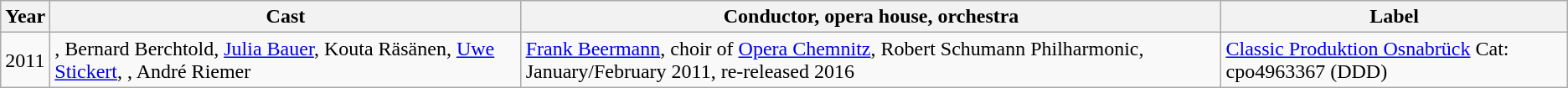<table class="wikitable">
<tr>
<th>Year</th>
<th>Cast</th>
<th>Conductor, opera house, orchestra</th>
<th>Label</th>
</tr>
<tr>
<td>2011</td>
<td>, Bernard Berchtold, <a href='#'>Julia Bauer</a>, Kouta Räsänen, <a href='#'>Uwe Stickert</a>, , André Riemer</td>
<td style="vertical-align: top;"><a href='#'>Frank Beermann</a>, choir of <a href='#'>Opera Chemnitz</a>, Robert Schumann Philharmonic, January/February 2011, re-released 2016</td>
<td style="vertical-align: top;"><a href='#'>Classic Produktion Osnabrück</a> Cat: cpo4963367 (DDD)</td>
</tr>
</table>
